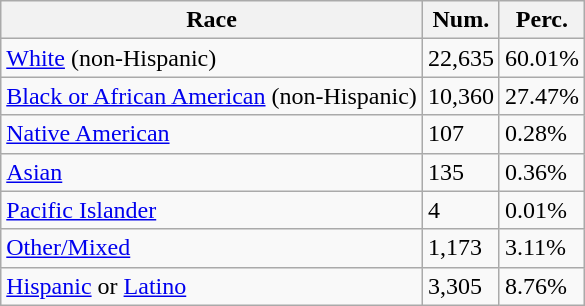<table class="wikitable">
<tr>
<th>Race</th>
<th>Num.</th>
<th>Perc.</th>
</tr>
<tr>
<td><a href='#'>White</a> (non-Hispanic)</td>
<td>22,635</td>
<td>60.01%</td>
</tr>
<tr>
<td><a href='#'>Black or African American</a> (non-Hispanic)</td>
<td>10,360</td>
<td>27.47%</td>
</tr>
<tr>
<td><a href='#'>Native American</a></td>
<td>107</td>
<td>0.28%</td>
</tr>
<tr>
<td><a href='#'>Asian</a></td>
<td>135</td>
<td>0.36%</td>
</tr>
<tr>
<td><a href='#'>Pacific Islander</a></td>
<td>4</td>
<td>0.01%</td>
</tr>
<tr>
<td><a href='#'>Other/Mixed</a></td>
<td>1,173</td>
<td>3.11%</td>
</tr>
<tr>
<td><a href='#'>Hispanic</a> or <a href='#'>Latino</a></td>
<td>3,305</td>
<td>8.76%</td>
</tr>
</table>
